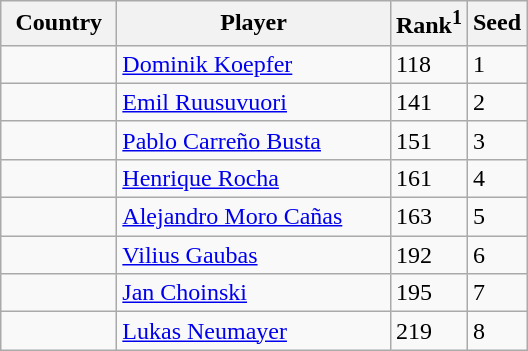<table class="sortable wikitable">
<tr>
<th width="70">Country</th>
<th width="175">Player</th>
<th>Rank<sup>1</sup></th>
<th>Seed</th>
</tr>
<tr>
<td></td>
<td><a href='#'>Dominik Koepfer</a></td>
<td>118</td>
<td>1</td>
</tr>
<tr>
<td></td>
<td><a href='#'>Emil Ruusuvuori</a></td>
<td>141</td>
<td>2</td>
</tr>
<tr>
<td></td>
<td><a href='#'>Pablo Carreño Busta</a></td>
<td>151</td>
<td>3</td>
</tr>
<tr>
<td></td>
<td><a href='#'>Henrique Rocha</a></td>
<td>161</td>
<td>4</td>
</tr>
<tr>
<td></td>
<td><a href='#'>Alejandro Moro Cañas</a></td>
<td>163</td>
<td>5</td>
</tr>
<tr>
<td></td>
<td><a href='#'>Vilius Gaubas</a></td>
<td>192</td>
<td>6</td>
</tr>
<tr>
<td></td>
<td><a href='#'>Jan Choinski</a></td>
<td>195</td>
<td>7</td>
</tr>
<tr>
<td></td>
<td><a href='#'>Lukas Neumayer</a></td>
<td>219</td>
<td>8</td>
</tr>
</table>
